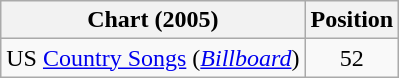<table class="wikitable sortable">
<tr>
<th scope="col">Chart (2005)</th>
<th scope="col">Position</th>
</tr>
<tr>
<td>US <a href='#'>Country Songs</a> (<em><a href='#'>Billboard</a></em>)</td>
<td align="center">52</td>
</tr>
</table>
